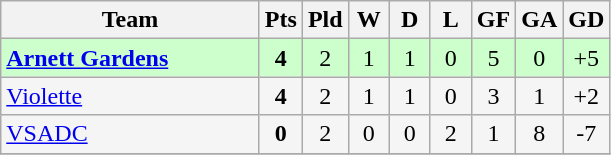<table class="wikitable" style="text-align:center;">
<tr>
<th width=165>Team</th>
<th width=20>Pts</th>
<th width=20>Pld</th>
<th width=20>W</th>
<th width=20>D</th>
<th width=20>L</th>
<th width=20>GF</th>
<th width=20>GA</th>
<th width=20>GD</th>
</tr>
<tr align=center style="background:#ccffcc;">
<td style="text-align:left;"> <strong><a href='#'>Arnett Gardens</a></strong></td>
<td><strong>4</strong></td>
<td>2</td>
<td>1</td>
<td>1</td>
<td>0</td>
<td>5</td>
<td>0</td>
<td>+5</td>
</tr>
<tr align=center style="background:#f5f5f5;">
<td style="text-align:left;"> <a href='#'>Violette</a></td>
<td><strong>4</strong></td>
<td>2</td>
<td>1</td>
<td>1</td>
<td>0</td>
<td>3</td>
<td>1</td>
<td>+2</td>
</tr>
<tr align=center style="background:#f5f5f5;">
<td style="text-align:left;"> <a href='#'>VSADC</a></td>
<td><strong>0</strong></td>
<td>2</td>
<td>0</td>
<td>0</td>
<td>2</td>
<td>1</td>
<td>8</td>
<td>-7</td>
</tr>
<tr align=center style="background:#f5f5f5;">
</tr>
</table>
